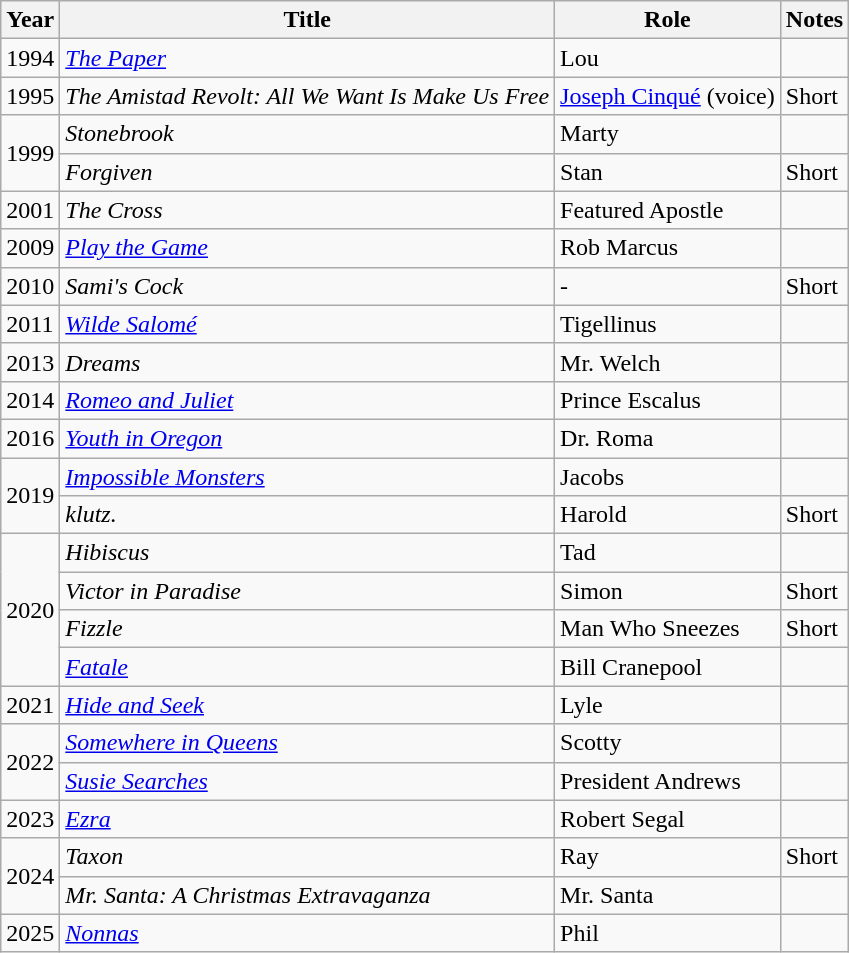<table class="wikitable plainrowheaders sortable" style="margin-right: 0;">
<tr>
<th>Year</th>
<th>Title</th>
<th>Role</th>
<th>Notes</th>
</tr>
<tr>
<td>1994</td>
<td><em><a href='#'>The Paper</a></em></td>
<td>Lou</td>
<td></td>
</tr>
<tr>
<td>1995</td>
<td><em>The Amistad Revolt: All We Want Is Make Us Free</em></td>
<td><a href='#'>Joseph Cinqué</a> (voice)</td>
<td>Short</td>
</tr>
<tr>
<td rowspan=2>1999</td>
<td><em>Stonebrook</em></td>
<td>Marty</td>
<td></td>
</tr>
<tr>
<td><em>Forgiven</em></td>
<td>Stan</td>
<td>Short</td>
</tr>
<tr>
<td>2001</td>
<td><em>The Cross</em></td>
<td>Featured Apostle</td>
<td></td>
</tr>
<tr>
<td>2009</td>
<td><em><a href='#'>Play the Game</a></em></td>
<td>Rob Marcus</td>
<td></td>
</tr>
<tr>
<td>2010</td>
<td><em>Sami's Cock</em></td>
<td>-</td>
<td>Short</td>
</tr>
<tr>
<td>2011</td>
<td><em><a href='#'>Wilde Salomé</a></em></td>
<td>Tigellinus</td>
<td></td>
</tr>
<tr>
<td>2013</td>
<td><em>Dreams</em></td>
<td>Mr. Welch</td>
<td></td>
</tr>
<tr>
<td>2014</td>
<td><em><a href='#'>Romeo and Juliet</a></em></td>
<td>Prince Escalus</td>
<td></td>
</tr>
<tr>
<td>2016</td>
<td><em><a href='#'>Youth in Oregon</a></em></td>
<td>Dr. Roma</td>
<td></td>
</tr>
<tr>
<td rowspan=2>2019</td>
<td><em><a href='#'>Impossible Monsters</a></em></td>
<td>Jacobs</td>
<td></td>
</tr>
<tr>
<td><em>klutz.</em></td>
<td>Harold</td>
<td>Short</td>
</tr>
<tr>
<td rowspan=4>2020</td>
<td><em>Hibiscus</em></td>
<td>Tad</td>
<td></td>
</tr>
<tr>
<td><em>Victor in Paradise</em></td>
<td>Simon</td>
<td>Short</td>
</tr>
<tr>
<td><em>Fizzle</em></td>
<td>Man Who Sneezes</td>
<td>Short</td>
</tr>
<tr>
<td><em><a href='#'>Fatale</a></em></td>
<td>Bill Cranepool</td>
<td></td>
</tr>
<tr>
<td>2021</td>
<td><em><a href='#'>Hide and Seek</a></em></td>
<td>Lyle</td>
<td></td>
</tr>
<tr>
<td rowspan=2>2022</td>
<td><em><a href='#'>Somewhere in Queens</a></em></td>
<td>Scotty</td>
<td></td>
</tr>
<tr>
<td><em><a href='#'>Susie Searches</a></em></td>
<td>President Andrews</td>
<td></td>
</tr>
<tr>
<td>2023</td>
<td><em><a href='#'>Ezra</a></em></td>
<td>Robert Segal</td>
<td></td>
</tr>
<tr>
<td rowspan=2>2024</td>
<td><em>Taxon</em></td>
<td>Ray</td>
<td>Short</td>
</tr>
<tr>
<td><em>Mr. Santa: A Christmas Extravaganza</em></td>
<td>Mr. Santa</td>
<td></td>
</tr>
<tr>
<td>2025</td>
<td><em><a href='#'>Nonnas</a></em></td>
<td>Phil</td>
<td></td>
</tr>
</table>
